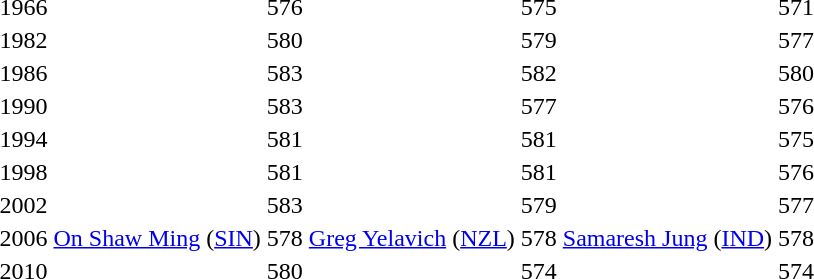<table>
<tr>
<td>1966</td>
<td></td>
<td>576</td>
<td></td>
<td>575</td>
<td></td>
<td>571</td>
</tr>
<tr>
<td>1982</td>
<td></td>
<td>580</td>
<td></td>
<td>579</td>
<td></td>
<td>577</td>
</tr>
<tr>
<td>1986</td>
<td></td>
<td>583</td>
<td></td>
<td>582</td>
<td></td>
<td>580</td>
</tr>
<tr>
<td>1990</td>
<td></td>
<td>583</td>
<td></td>
<td>577</td>
<td></td>
<td>576</td>
</tr>
<tr>
<td>1994</td>
<td></td>
<td>581</td>
<td></td>
<td>581</td>
<td></td>
<td>575</td>
</tr>
<tr>
<td>1998</td>
<td></td>
<td>581</td>
<td></td>
<td>581</td>
<td></td>
<td>576</td>
</tr>
<tr>
<td>2002</td>
<td></td>
<td>583</td>
<td></td>
<td>579</td>
<td></td>
<td>577</td>
</tr>
<tr>
<td>2006</td>
<td> <a href='#'>On Shaw Ming</a> (<a href='#'>SIN</a>)</td>
<td>578</td>
<td> <a href='#'>Greg Yelavich</a> (<a href='#'>NZL</a>)</td>
<td>578</td>
<td> <a href='#'>Samaresh Jung</a> (<a href='#'>IND</a>)</td>
<td>578</td>
</tr>
<tr>
<td>2010<br></td>
<td></td>
<td>580</td>
<td></td>
<td>574</td>
<td></td>
<td>574</td>
</tr>
</table>
